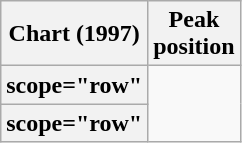<table class="wikitable plainrowheaders sortable">
<tr>
<th scope="col">Chart (1997)</th>
<th scope="col">Peak<br>position</th>
</tr>
<tr>
<th>scope="row" </th>
</tr>
<tr>
<th>scope="row" </th>
</tr>
</table>
